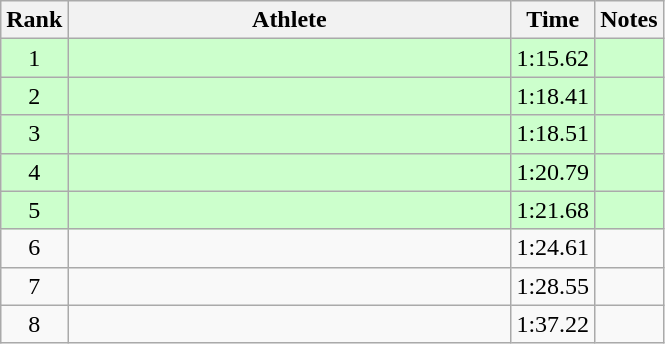<table class="wikitable" style="text-align:center">
<tr>
<th>Rank</th>
<th Style="width:18em">Athlete</th>
<th>Time</th>
<th>Notes</th>
</tr>
<tr style="background:#cfc">
<td>1</td>
<td style="text-align:left"></td>
<td>1:15.62</td>
<td></td>
</tr>
<tr style="background:#cfc">
<td>2</td>
<td style="text-align:left"></td>
<td>1:18.41</td>
<td></td>
</tr>
<tr style="background:#cfc">
<td>3</td>
<td style="text-align:left"></td>
<td>1:18.51</td>
<td></td>
</tr>
<tr style="background:#cfc">
<td>4</td>
<td style="text-align:left"></td>
<td>1:20.79</td>
<td></td>
</tr>
<tr style="background:#cfc">
<td>5</td>
<td style="text-align:left"></td>
<td>1:21.68</td>
<td></td>
</tr>
<tr>
<td>6</td>
<td style="text-align:left"></td>
<td>1:24.61</td>
<td></td>
</tr>
<tr>
<td>7</td>
<td style="text-align:left"></td>
<td>1:28.55</td>
<td></td>
</tr>
<tr>
<td>8</td>
<td style="text-align:left"></td>
<td>1:37.22</td>
<td></td>
</tr>
</table>
